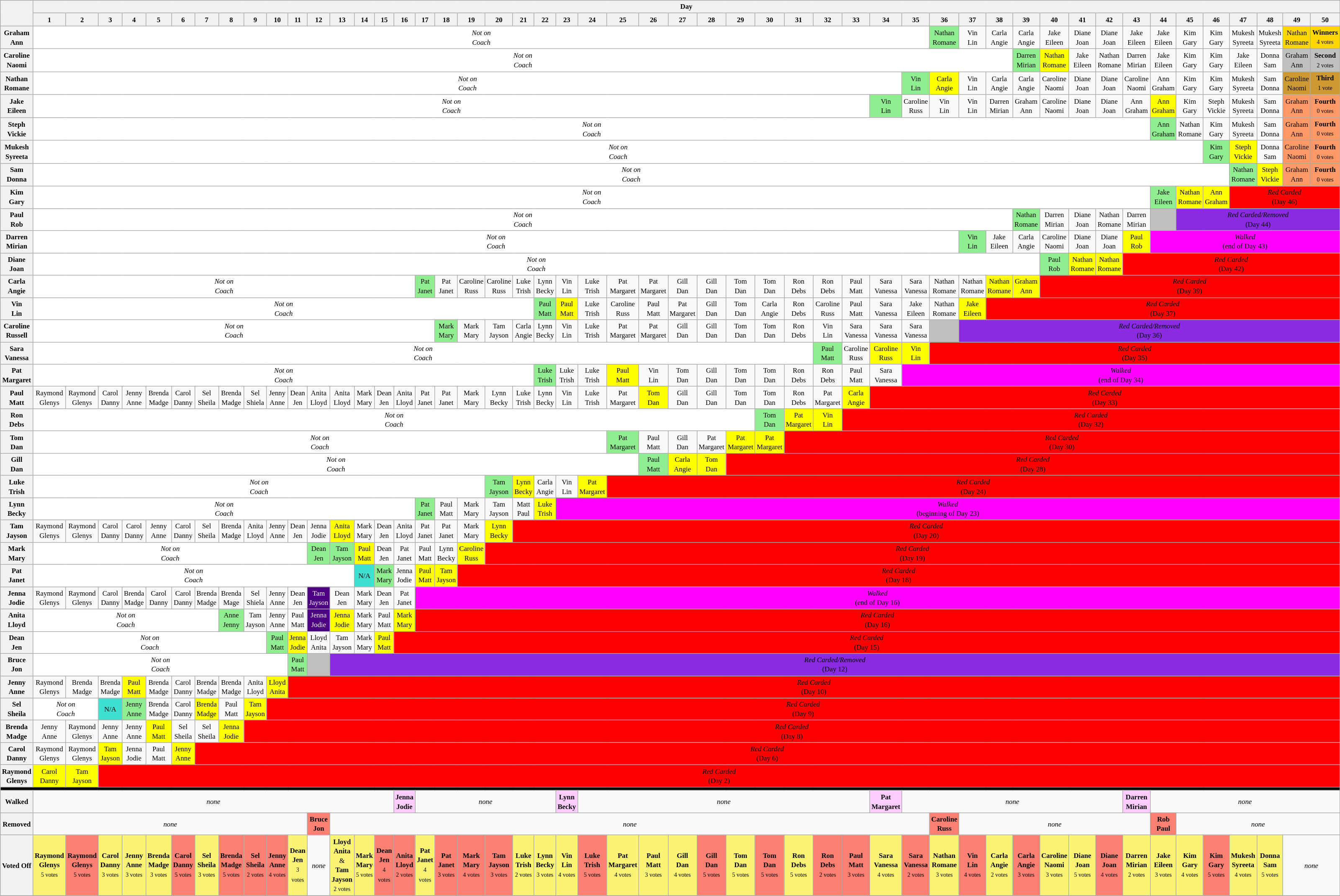<table class="wikitable" style="text-align:center; font-size:70%; line-height:15px;">
<tr>
<th rowspan="2"></th>
<th colspan=50>Day</th>
</tr>
<tr>
<th style="width: 7%;">1</th>
<th style="width: 7%;">2</th>
<th style="width: 7%;">3</th>
<th style="width: 7%;">4</th>
<th style="width: 7%;">5</th>
<th style="width: 7%;">6</th>
<th style="width: 7%;">7</th>
<th style="width: 7%;">8</th>
<th style="width: 7%;">9</th>
<th style="width: 7%;">10</th>
<th style="width: 7%;">11</th>
<th style="width: 7%;">12</th>
<th style="width: 7%;">13</th>
<th style="width: 7%;">14</th>
<th style="width: 7%;">15</th>
<th style="width: 7%;">16</th>
<th style="width: 7%;">17</th>
<th style="width: 7%;">18</th>
<th style="width: 7%;">19</th>
<th style="width: 7%;">20</th>
<th style="width: 7%;">21</th>
<th style="width: 7%;">22</th>
<th style="width: 7%;">23</th>
<th style="width: 7%;">24</th>
<th style="width: 7%;">25</th>
<th style="width: 7%;">26</th>
<th style="width: 7%;">27</th>
<th style="width: 7%;">28</th>
<th style="width: 7%;">29</th>
<th style="width: 7%;">30</th>
<th style="width: 7%;">31</th>
<th style="width: 7%;">32</th>
<th style="width: 7%;">33</th>
<th style="width: 7%;">34</th>
<th style="width: 7%;">35</th>
<th style="width: 7%;">36</th>
<th style="width: 7%;">37</th>
<th style="width: 7%;">38</th>
<th style="width: 7%;">39</th>
<th style="width: 7%;">40</th>
<th style="width: 7%;">41</th>
<th style="width: 7%;">42</th>
<th style="width: 7%;">43</th>
<th style="width: 7%;">44</th>
<th style="width: 7%;">45</th>
<th style="width: 7%;">46</th>
<th style="width: 7%;">47</th>
<th style="width: 7%;">48</th>
<th style="width: 7%;">49</th>
<th style="width: 7%;">50</th>
</tr>
<tr>
<th>Graham<br>Ann</th>
<td colspan="35" bgcolor="#ffffff"><em>Not on<br>Coach</em></td>
<td bgcolor="lightgreen">Nathan<br>Romane</td>
<td>Vin<br>Lin</td>
<td>Carla<br>Angie</td>
<td>Carla<br>Angie</td>
<td>Jake<br>Eileen</td>
<td>Diane<br>Joan</td>
<td>Diane<br>Joan</td>
<td>Jake<br>Eileen</td>
<td>Jake<br>Eileen</td>
<td>Kim<br>Gary</td>
<td>Kim<br>Gary</td>
<td>Mukesh<br>Syreeta</td>
<td>Mukesh<br>Syreeta</td>
<td bgcolor="gold">Nathan<br>Romane</td>
<td bgcolor="gold"><strong>Winners</strong><br><small>4 votes</small></td>
</tr>
<tr>
<th>Caroline<br>Naomi</th>
<td colspan="38" bgcolor="#ffffff"><em>Not on<br>Coach</em></td>
<td bgcolor="lightgreen">Darren<br>Mirian</td>
<td bgcolor="yellow">Nathan<br>Romane</td>
<td>Jake<br>Eileen</td>
<td>Nathan<br>Romane</td>
<td>Darren<br>Mirian</td>
<td>Jake<br>Eileen</td>
<td>Kim<br>Gary</td>
<td>Kim<br>Gary</td>
<td>Jake<br>Eileen</td>
<td>Donna<br>Sam</td>
<td bgcolor="silver">Graham<br>Ann</td>
<td bgcolor="silver"><strong>Second</strong><br><small>2 votes</small></td>
</tr>
<tr>
<th>Nathan<br>Romane</th>
<td colspan="34" bgcolor="#ffffff"><em>Not on<br>Coach</em></td>
<td bgcolor="lightgreen">Vin<br>Lin</td>
<td bgcolor="yellow">Carla<br>Angie</td>
<td>Vin<br>Lin</td>
<td>Carla<br>Angie</td>
<td>Carla<br>Angie</td>
<td>Caroline<br>Naomi</td>
<td>Diane<br>Joan</td>
<td>Diane<br>Joan</td>
<td>Caroline<br>Naomi</td>
<td>Ann<br>Graham</td>
<td>Kim<br>Gary</td>
<td>Kim<br>Gary</td>
<td>Mukesh<br>Syreeta</td>
<td>Sam<br>Donna</td>
<td bgcolor=#cc9933>Caroline<br>Naomi</td>
<td bgcolor=#cc9933><strong>Third</strong><br><small>1 vote</small></td>
</tr>
<tr>
<th>Jake<br>Eileen</th>
<td colspan="33" bgcolor="#ffffff"><em>Not on<br>Coach</em></td>
<td bgcolor="lightgreen">Vin<br>Lin</td>
<td>Caroline<br>Russ</td>
<td>Vin<br>Lin</td>
<td>Vin<br>Lin</td>
<td>Darren<br>Mirian</td>
<td>Graham<br>Ann</td>
<td>Caroline<br>Naomi</td>
<td>Diane<br>Joan</td>
<td>Diane<br>Joan</td>
<td>Ann<br>Graham</td>
<td bgcolor="yellow">Ann<br>Graham</td>
<td>Kim<br>Gary</td>
<td>Steph<br>Vickie</td>
<td>Mukesh<br>Syreeta</td>
<td>Sam<br>Donna</td>
<td bgcolor="#ff9966">Graham<br>Ann</td>
<td bgcolor="#ff9966"><strong>Fourth</strong><br><small>0 votes</small></td>
</tr>
<tr>
<th>Steph<br>Vickie</th>
<td colspan="43" bgcolor="#ffffff"><em>Not on<br>Coach</em></td>
<td bgcolor="lightgreen">Ann<br>Graham</td>
<td>Nathan<br>Romane</td>
<td>Kim<br>Gary</td>
<td>Mukesh<br>Syreeta</td>
<td>Sam<br>Donna</td>
<td bgcolor="#ff9966">Graham<br>Ann</td>
<td bgcolor="#ff9966"><strong>Fourth</strong><br><small>0 votes</small></td>
</tr>
<tr>
<th>Mukesh<br>Syreeta</th>
<td colspan="45" bgcolor="#ffffff"><em>Not on<br>Coach</em></td>
<td bgcolor="lightgreen">Kim<br>Gary</td>
<td bgcolor="yellow">Steph<br>Vickie</td>
<td>Donna<br>Sam</td>
<td bgcolor="#ff9966">Caroline<br>Naomi</td>
<td bgcolor="#ff9966"><strong>Fourth</strong><br><small>0 votes</small></td>
</tr>
<tr>
<th>Sam<br>Donna</th>
<td colspan="46" bgcolor="#ffffff"><em>Not on<br>Coach</em></td>
<td bgcolor="lightgreen">Nathan<br>Romane</td>
<td bgcolor="yellow">Steph<br>Vickie</td>
<td bgcolor="#ff9966">Graham<br>Ann</td>
<td bgcolor="#ff9966"><strong>Fourth</strong><br><small>0 votes</small></td>
</tr>
<tr>
<th>Kim<br>Gary</th>
<td colspan="43" bgcolor="#ffffff"><em>Not on<br>Coach</em></td>
<td bgcolor="lightgreen">Jake<br>Eileen</td>
<td bgcolor="yellow">Nathan<br>Romane</td>
<td bgcolor="yellow">Ann<br>Graham</td>
<td bgcolor="red" colspan="5"><em>Red Carded</em><br>(Day 46)</td>
</tr>
<tr>
<th>Paul<br>Rob</th>
<td colspan="38" bgcolor="#ffffff"><em>Not on<br>Coach</em></td>
<td bgcolor="lightgreen">Nathan<br>Romane</td>
<td>Darren<br>Mirian</td>
<td>Diane<br>Joan</td>
<td>Nathan<br>Romane</td>
<td>Darren<br>Mirian</td>
<td bgcolor="silver"><em></em></td>
<td bgcolor="#8A2BE2" colspan="6"><em>Red Carded/Removed</em><br>(Day 44)</td>
</tr>
<tr>
<th>Darren<br>Mirian</th>
<td colspan="36" bgcolor="#ffffff"><em>Not on<br>Coach</em></td>
<td bgcolor="lightgreen">Vin<br>Lin</td>
<td>Jake<br>Eileen</td>
<td>Carla<br>Angie</td>
<td>Caroline<br>Naomi</td>
<td>Diane<br>Joan</td>
<td>Diane<br>Joan</td>
<td bgcolor="yellow">Paul<br>Rob</td>
<td bgcolor="magenta" colspan="7"><em>Walked</em><br>(end of Day 43)</td>
</tr>
<tr>
<th>Diane<br>Joan</th>
<td colspan="39" bgcolor="#ffffff"><em>Not on<br>Coach</em></td>
<td bgcolor="lightgreen">Paul<br>Rob</td>
<td bgcolor="yellow">Nathan<br>Romane</td>
<td bgcolor="yellow">Nathan<br>Romane</td>
<td bgcolor="red" colspan="8"><em>Red Carded</em><br>(Day 42)</td>
</tr>
<tr>
<th>Carla<br>Angie</th>
<td colspan="16" bgcolor="#ffffff"><em>Not on<br>Coach</em></td>
<td bgcolor="lightgreen">Pat<br>Janet</td>
<td>Pat<br>Janet</td>
<td>Caroline<br>Russ</td>
<td>Caroline<br>Russ</td>
<td>Luke<br>Trish</td>
<td>Lynn<br>Becky</td>
<td>Vin<br>Lin</td>
<td>Luke<br>Trish</td>
<td>Pat<br>Margaret</td>
<td>Pat<br>Margaret</td>
<td>Gill<br>Dan</td>
<td>Gill<br>Dan</td>
<td>Tom<br>Dan</td>
<td>Tom<br>Dan</td>
<td>Ron<br>Debs</td>
<td>Ron<br>Debs</td>
<td>Paul<br>Matt</td>
<td>Sara<br>Vanessa</td>
<td>Sara<br>Vanessa</td>
<td>Nathan<br>Romane</td>
<td>Nathan<br>Romane</td>
<td bgcolor="yellow">Nathan<br>Romane</td>
<td bgcolor="yellow">Graham<br>Ann</td>
<td bgcolor="red" colspan="11"><em>Red Carded</em><br>(Day 39)</td>
</tr>
<tr>
<th>Vin<br>Lin</th>
<td colspan="21" bgcolor="#ffffff"><em>Not on<br>Coach</em></td>
<td bgcolor="lightgreen">Paul<br>Matt</td>
<td bgcolor="yellow">Paul<br>Matt</td>
<td>Luke<br>Trish</td>
<td>Caroline<br>Russ</td>
<td>Paul<br>Matt</td>
<td>Pat<br>Margaret</td>
<td>Gill<br>Dan</td>
<td>Tom<br>Dan</td>
<td>Carla<br>Angie</td>
<td>Ron<br>Debs</td>
<td>Caroline<br>Russ</td>
<td>Paul<br>Matt</td>
<td>Sara<br>Vanessa</td>
<td>Jake<br>Eileen</td>
<td>Nathan<br>Romane</td>
<td bgcolor="yellow">Jake<br>Eileen</td>
<td bgcolor="red" colspan="13"><em>Red Carded</em><br>(Day 37)</td>
</tr>
<tr>
<th>Caroline<br>Russell</th>
<td colspan="17" bgcolor="#ffffff"><em>Not on<br>Coach</em></td>
<td bgcolor="lightgreen">Mark<br>Mary</td>
<td>Mark<br>Mary</td>
<td>Tam<br>Jayson</td>
<td>Carla<br>Angie</td>
<td>Lynn<br>Becky</td>
<td>Vin<br>Lin</td>
<td>Luke<br>Trish</td>
<td>Pat<br>Margaret</td>
<td>Pat<br>Margaret</td>
<td>Gill<br>Dan</td>
<td>Gill<br>Dan</td>
<td>Tom<br>Dan</td>
<td>Tom<br>Dan</td>
<td>Ron<br>Debs</td>
<td>Vin<br>Lin</td>
<td>Sara<br>Vanessa</td>
<td>Sara<br>Vanessa</td>
<td>Sara<br>Vanessa</td>
<td bgcolor="silver"><em></em></td>
<td bgcolor="#8A2BE2" colspan="14"><em>Red Carded/Removed</em><br>(Day 36)</td>
</tr>
<tr>
<th>Sara<br>Vanessa</th>
<td colspan="31" bgcolor="#ffffff"><em>Not on<br>Coach</em></td>
<td bgcolor="lightgreen">Paul<br>Matt</td>
<td>Caroline<br>Russ</td>
<td bgcolor="yellow">Caroline<br>Russ</td>
<td bgcolor="yellow">Vin<br>Lin</td>
<td bgcolor="red" colspan="15"><em>Red Carded</em><br>(Day 35)</td>
</tr>
<tr>
<th>Pat<br>Margaret</th>
<td colspan="21" bgcolor="#ffffff"><em>Not on<br>Coach</em></td>
<td bgcolor="lightgreen">Luke<br>Trish</td>
<td>Luke<br>Trish</td>
<td>Luke<br>Trish</td>
<td bgcolor="yellow">Paul<br>Matt</td>
<td>Vin<br>Lin</td>
<td>Tom<br>Dan</td>
<td>Gill<br>Dan</td>
<td>Tom<br>Dan</td>
<td>Tom<br>Dan</td>
<td>Ron<br>Debs</td>
<td>Ron<br>Debs</td>
<td>Paul<br>Matt</td>
<td>Sara<br>Vanessa</td>
<td bgcolor="magenta" colspan="16"><em>Walked</em><br>(end of Day 34)</td>
</tr>
<tr>
<th>Paul<br>Matt</th>
<td>Raymond<br>Glenys</td>
<td>Raymond<br>Glenys</td>
<td>Carol<br>Danny</td>
<td>Jenny<br>Anne</td>
<td>Brenda<br>Madge</td>
<td>Carol<br>Danny</td>
<td>Sel<br>Sheila</td>
<td>Brenda<br>Madge</td>
<td>Sel<br>Shiela</td>
<td>Jenny<br>Anne</td>
<td>Dean<br>Jen</td>
<td>Anita<br>Lloyd</td>
<td>Anita<br>Lloyd</td>
<td>Mark<br>Mary</td>
<td>Dean<br>Jen</td>
<td>Anita<br>Lloyd</td>
<td>Pat<br>Janet</td>
<td>Pat<br>Janet</td>
<td>Mark<br>Mary</td>
<td>Lynn<br>Becky</td>
<td>Luke<br>Trish</td>
<td>Lynn<br>Becky</td>
<td>Vin<br>Lin</td>
<td>Luke<br>Trish</td>
<td>Pat<br>Margaret</td>
<td bgcolor="yellow">Tom<br>Dan</td>
<td>Gill<br>Dan</td>
<td>Gill<br>Dan</td>
<td>Tom<br>Dan</td>
<td>Tom<br>Dan</td>
<td>Ron<br>Debs</td>
<td>Pat<br>Margaret</td>
<td bgcolor="yellow">Carla<br>Angie</td>
<td bgcolor="red" colspan="17"><em>Red Carded</em><br>(Day 33)</td>
</tr>
<tr>
<th>Ron<br>Debs</th>
<td colspan="29" bgcolor="#ffffff"><em>Not on<br>Coach</em></td>
<td bgcolor="lightgreen">Tom<br>Dan</td>
<td bgcolor="yellow">Pat<br>Margaret</td>
<td bgcolor="yellow">Vin<br>Lin</td>
<td bgcolor="red" colspan="18"><em>Red Carded</em><br>(Day 32)</td>
</tr>
<tr>
<th>Tom<br>Dan</th>
<td colspan="24" bgcolor="#ffffff"><em>Not on<br>Coach</em></td>
<td bgcolor="lightgreen">Pat<br>Margaret</td>
<td>Paul<br>Matt</td>
<td>Gill<br>Dan</td>
<td>Pat<br>Margaret</td>
<td bgcolor="yellow">Pat<br>Margaret</td>
<td bgcolor="yellow">Pat<br>Margaret</td>
<td bgcolor="red" colspan="20"><em>Red Carded</em><br>(Day 30)</td>
</tr>
<tr>
<th>Gill<br>Dan</th>
<td colspan="25" bgcolor="#ffffff"><em>Not on<br>Coach</em></td>
<td bgcolor="lightgreen">Paul<br>Matt</td>
<td bgcolor="yellow">Carla<br>Angie</td>
<td bgcolor="yellow">Tom<br>Dan</td>
<td bgcolor="red" colspan="22"><em>Red Carded</em><br>(Day 28)</td>
</tr>
<tr>
<th>Luke<br>Trish</th>
<td colspan="19" bgcolor="#ffffff"><em>Not on<br>Coach</em></td>
<td bgcolor="lightgreen">Tam<br>Jayson</td>
<td bgcolor="yellow">Lynn<br>Becky</td>
<td>Carla<br>Angie</td>
<td>Vin<br>Lin</td>
<td bgcolor="yellow">Pat<br>Margaret</td>
<td bgcolor="red" colspan="26"><em>Red Carded</em><br>(Day 24)</td>
</tr>
<tr>
<th>Lynn<br>Becky</th>
<td colspan="16" bgcolor="#ffffff"><em>Not on<br>Coach</em></td>
<td bgcolor="lightgreen">Pat<br>Janet</td>
<td>Paul<br>Matt</td>
<td>Mark<br>Mary</td>
<td>Tam<br>Jayson</td>
<td>Matt<br>Paul</td>
<td bgcolor="yellow">Luke<br>Trish</td>
<td bgcolor="magenta" colspan="34"><em>Walked</em><br>(beginning of Day 23)</td>
</tr>
<tr>
<th>Tam<br>Jayson</th>
<td>Raymond<br>Glenys</td>
<td>Raymond<br>Glenys</td>
<td>Carol<br>Danny</td>
<td>Carol<br>Danny</td>
<td>Jenny<br>Anne</td>
<td>Carol<br>Danny</td>
<td>Sel<br>Sheila</td>
<td>Brenda<br>Madge</td>
<td>Anita<br>Lloyd</td>
<td>Jenny<br>Anne</td>
<td>Dean<br>Jen</td>
<td>Jenna<br>Jodie</td>
<td bgcolor="yellow">Anita<br>Lloyd</td>
<td>Mark<br>Mary</td>
<td>Dean<br>Jen</td>
<td>Anita<br>Lloyd</td>
<td>Pat<br>Janet</td>
<td>Pat<br>Janet</td>
<td>Mark<br>Mary</td>
<td bgcolor="yellow">Lynn<br>Becky</td>
<td bgcolor="red" colspan="30"><em>Red Carded</em><br>(Day 20)</td>
</tr>
<tr>
<th>Mark<br>Mary</th>
<td colspan="11" bgcolor="#ffffff"><em>Not on<br>Coach</em></td>
<td bgcolor="lightgreen">Dean<br>Jen</td>
<td bgcolor="lightgreen">Tam<br>Jayson</td>
<td bgcolor="yellow">Paul<br>Matt</td>
<td>Dean<br>Jen</td>
<td>Pat<br>Janet</td>
<td>Paul<br>Matt</td>
<td>Lynn<br>Becky</td>
<td bgcolor="yellow">Caroline<br>Russ</td>
<td bgcolor="red" colspan="31"><em>Red Carded</em><br>(Day 19)</td>
</tr>
<tr>
<th>Pat<br>Janet</th>
<td colspan="13" bgcolor="#ffffff"><em>Not on<br>Coach</em></td>
<td bgcolor="turquoise">N/A</td>
<td bgcolor="lightgreen">Mark<br>Mary</td>
<td>Jenna<br>Jodie</td>
<td bgcolor="yellow">Paul<br>Matt</td>
<td bgcolor="yellow">Tam<br>Jayson</td>
<td bgcolor="red" colspan="32"><em>Red Carded</em><br>(Day 18)</td>
</tr>
<tr>
<th>Jenna<br>Jodie</th>
<td>Raymond<br>Glenys</td>
<td>Raymond<br>Glenys</td>
<td>Carol<br>Danny</td>
<td>Brenda<br>Madge</td>
<td>Carol<br>Danny</td>
<td>Carol<br>Danny</td>
<td>Brenda<br>Madge</td>
<td>Brenda<br>Mage</td>
<td>Sel<br>Shiela</td>
<td>Jenny<br>Anne</td>
<td>Dean<br>Jen</td>
<td bgcolor="indigo" span style="color:white">Tam<br>Jayson</td>
<td>Dean<br>Jen</td>
<td>Mark<br>Mary</td>
<td>Dean<br>Jen</td>
<td>Pat<br>Janet</td>
<td bgcolor="magenta" colspan="34"><em>Walked</em><br>(end of Day 16)</td>
</tr>
<tr>
<th>Anita<br>Lloyd</th>
<td colspan="7" bgcolor="#ffffff"><em>Not on<br>Coach</em></td>
<td bgcolor="lightgreen">Anne<br>Jenny</td>
<td>Tam<br>Jayson</td>
<td>Jenny<br>Anne</td>
<td>Paul<br>Matt</td>
<td bgcolor="indigo" span style="color:white">Jenna<br>Jodie</td>
<td bgcolor="yellow">Jenna<br>Jodie</td>
<td>Mark<br>Mary</td>
<td>Paul<br>Matt</td>
<td bgcolor="yellow">Mark<br>Mary</td>
<td bgcolor="red" colspan="34"><em>Red Carded</em><br>(Day 16)</td>
</tr>
<tr>
<th>Dean<br>Jen</th>
<td colspan="9" bgcolor="#ffffff"><em>Not on<br>Coach</em></td>
<td bgcolor="lightgreen">Paul<br>Matt</td>
<td bgcolor="yellow">Jenna<br>Jodie</td>
<td>Lloyd<br>Anita</td>
<td>Tam<br>Jayson</td>
<td>Mark<br>Mary</td>
<td bgcolor="yellow">Paul<br>Matt</td>
<td bgcolor="red" colspan="35"><em>Red Carded</em><br>(Day 15)</td>
</tr>
<tr>
<th>Bruce<br>Jon</th>
<td colspan="10" bgcolor="#ffffff"><em>Not on<br>Coach</em></td>
<td bgcolor="lightgreen">Paul<br>Matt</td>
<td bgcolor="silver"><em></em></td>
<td bgcolor="#8A2BE2" colspan="38"><em>Red Carded/Removed</em><br>(Day 12)</td>
</tr>
<tr>
<th>Jenny<br>Anne</th>
<td>Raymond<br>Glenys</td>
<td>Brenda<br>Madge</td>
<td>Brenda<br>Madge</td>
<td bgcolor="yellow">Paul<br>Matt</td>
<td>Brenda<br>Madge</td>
<td>Carol<br>Danny</td>
<td>Brenda<br>Madge</td>
<td>Brenda<br>Madge</td>
<td>Anita<br>Lloyd</td>
<td bgcolor="yellow">Lloyd<br>Anita</td>
<td bgcolor="red" colspan="40"><em>Red Carded</em><br>(Day 10)</td>
</tr>
<tr>
<th>Sel<br>Sheila</th>
<td colspan="2" bgcolor="#ffffff"><em>Not on<br>Coach</em></td>
<td bgcolor="turquoise">N/A</td>
<td bgcolor="lightgreen">Jenny<br>Anne</td>
<td>Brenda<br>Madge</td>
<td>Carol<br>Danny</td>
<td bgcolor="yellow">Brenda<br>Madge</td>
<td>Paul<br>Matt</td>
<td bgcolor="yellow">Tam<br>Jayson</td>
<td bgcolor="red" colspan="41"><em>Red Carded</em><br>(Day 9)</td>
</tr>
<tr>
<th>Brenda<br>Madge</th>
<td>Jenny<br>Anne</td>
<td>Raymond<br>Glenys</td>
<td>Jenny<br>Anne</td>
<td>Jenny<br>Anne</td>
<td bgcolor="yellow">Paul<br>Matt</td>
<td>Sel<br>Sheila</td>
<td>Sel<br>Sheila</td>
<td bgcolor="yellow">Jenna<br>Jodie</td>
<td bgcolor="red" colspan="42"><em>Red Carded</em><br>(Day 8)</td>
</tr>
<tr>
<th>Carol<br>Danny</th>
<td>Raymond<br>Glenys</td>
<td>Raymond<br>Glenys</td>
<td bgcolor="yellow">Tam<br>Jayson</td>
<td>Jenna<br>Jodie</td>
<td>Paul<br>Matt</td>
<td bgcolor="yellow">Jenny<br>Anne</td>
<td bgcolor="red" colspan="44"><em>Red Carded</em><br>(Day 6)</td>
</tr>
<tr>
<th>Raymond<br>Glenys</th>
<td bgcolor="yellow">Carol<br>Danny</td>
<td bgcolor="yellow">Tam<br>Jayson</td>
<td bgcolor="red" colspan="48"><em>Red Carded</em><br>(Day 2)</td>
</tr>
<tr>
<th style="background:black;" colspan="51"></th>
</tr>
<tr>
<th>Walked</th>
<td colspan="15"><em>none</em></td>
<td bgcolor="#ffccff"><strong>Jenna<br>Jodie</strong></td>
<td colspan="6"><em>none</em></td>
<td bgcolor="#ffccff"><strong>Lynn<br>Becky</strong></td>
<td colspan="10"><em>none</em></td>
<td bgcolor="#ffccff"><strong>Pat<br>Margaret</strong></td>
<td colspan="8"><em>none</em></td>
<td bgcolor="#ffccff"><strong>Darren<br>Mirian</strong></td>
<td colspan="7"><em>none</em></td>
</tr>
<tr>
<th>Removed</th>
<td colspan="11"><em>none</em></td>
<td bgcolor="#fa8072"><strong>Bruce<br>Jon</strong></td>
<td colspan="23"><em>none</em></td>
<td bgcolor="#fa8072"><strong>Caroline<br>Russ</strong></td>
<td colspan="7"><em>none</em></td>
<td bgcolor="#fa8072"><strong>Rob<br>Paul</strong></td>
<td colspan="7"><em>none</em></td>
</tr>
<tr>
<th>Voted Off</th>
<td bgcolor="#fbf373"><strong>Raymond<br>Glenys</strong><br><small>5 votes</small></td>
<td bgcolor="#fa8072"><strong>Raymond<br>Glenys</strong><br><small>5 votes</small></td>
<td bgcolor="#fbf373"><strong>Carol<br>Danny</strong><br><small>3 votes</small></td>
<td bgcolor="#fbf373"><strong>Jenny<br>Anne</strong><br><small>3 votes</small></td>
<td bgcolor="#fbf373"><strong>Brenda<br>Madge</strong><br><small>3 votes</small></td>
<td bgcolor="#fa8072"><strong>Carol<br>Danny</strong><br><small>5 votes</small></td>
<td bgcolor="#fbf373"><strong>Sel<br>Sheila</strong><br><small>3 votes</small></td>
<td bgcolor="#fa8072"><strong>Brenda<br>Madge</strong><br><small>5 votes</small></td>
<td bgcolor="#fa8072"><strong>Sel<br>Sheila</strong><br><small>2 votes</small></td>
<td bgcolor="#fa8072"><strong>Jenny<br>Anne</strong><br><small>4 votes</small></td>
<td bgcolor="#fbf373"><strong>Dean<br>Jen</strong><br><small>3 votes</small></td>
<td><em>none</em></td>
<td bgcolor="#fbf373"><strong>Lloyd<br>Anita</strong><br>&<br><strong>Tam<br>Jayson</strong><br><small>2 votes</small></td>
<td bgcolor="#fbf373"><strong>Mark<br>Mary</strong><br><small>5 votes</small></td>
<td bgcolor="#fa8072"><strong>Dean<br>Jen</strong><br><small>4 votes</small></td>
<td bgcolor="#fa8072"><strong>Anita<br>Lloyd</strong><br><small>2 votes</small></td>
<td bgcolor="#fbf373"><strong>Pat<br>Janet</strong><br><small>4 votes</small></td>
<td bgcolor="#fa8072"><strong>Pat<br>Janet</strong><br><small>3 votes</small></td>
<td bgcolor="#fa8072"><strong>Mark<br>Mary</strong><br><small>4 votes</small></td>
<td bgcolor="#fa8072"><strong>Tam<br>Jayson</strong><br><small>3 votes</small></td>
<td bgcolor="#fbf373"><strong>Luke<br>Trish</strong><br><small>2 votes</small></td>
<td bgcolor="#fbf373"><strong>Lynn<br>Becky</strong><br><small>3 votes</small></td>
<td bgcolor="#fbf373"><strong>Vin<br>Lin</strong><br><small>4 votes</small></td>
<td bgcolor="#fa8072"><strong>Luke<br>Trish</strong><br><small>5 votes</small></td>
<td bgcolor="#fbf373"><strong>Pat<br>Margaret</strong><br><small>4 votes</small></td>
<td bgcolor="#fbf373"><strong>Paul<br>Matt</strong><br><small>3 votes</small></td>
<td bgcolor="#fbf373"><strong>Gill<br>Dan</strong><br><small>4 votes</small></td>
<td bgcolor="#fa8072"><strong>Gill<br>Dan</strong><br><small>5 votes</small></td>
<td bgcolor="#fbf373"><strong>Tom<br>Dan</strong><br><small>5 votes</small></td>
<td bgcolor="#fa8072"><strong>Tom<br>Dan</strong><br><small>5 votes</small></td>
<td bgcolor="#fbf373"><strong>Ron<br>Debs</strong><br><small>5 votes</small></td>
<td bgcolor="#fa8072"><strong>Ron<br>Debs</strong><br><small>2 votes</small></td>
<td bgcolor="#fa8072"><strong>Paul<br>Matt</strong><br><small>3 votes</small></td>
<td bgcolor="#fbf373"><strong>Sara<br>Vanessa</strong><br><small>4 votes</small></td>
<td bgcolor="#fa8072"><strong>Sara<br>Vanessa</strong><br><small>2 votes</small></td>
<td bgcolor="#fbf373"><strong>Nathan<br>Romane</strong><br><small>3 votes</small></td>
<td bgcolor="#fa8072"><strong>Vin<br>Lin</strong><br><small>4 votes</small></td>
<td bgcolor="#fbf373"><strong>Carla<br>Angie</strong><br><small>2 votes</small></td>
<td bgcolor="#fa8072"><strong>Carla<br>Angie</strong><br><small>3 votes</small></td>
<td bgcolor="#fbf373"><strong>Caroline<br>Naomi</strong><br><small>3 votes</small></td>
<td bgcolor="#fbf373"><strong>Diane<br>Joan</strong><br><small>5 votes</small></td>
<td bgcolor="#fa8072"><strong>Diane<br>Joan</strong><br><small>4 votes</small></td>
<td bgcolor="#fbf373"><strong>Darren<br>Mirian</strong><br><small>2 votes</small></td>
<td bgcolor="#fbf373"><strong>Jake<br>Eileen</strong><br><small>3 votes</small></td>
<td bgcolor="#fbf373"><strong>Kim<br>Gary</strong><br><small>4 votes</small></td>
<td bgcolor="#fa8072"><strong>Kim<br>Gary</strong><br><small>5 votes</small></td>
<td bgcolor="#fbf373"><strong>Mukesh<br>Syreeta</strong><br><small>4 votes</small></td>
<td bgcolor="#fbf373"><strong>Donna<br>Sam</strong><br><small>5 votes</small></td>
<td colspan="2"><em>none</em></td>
</tr>
<tr>
</tr>
</table>
